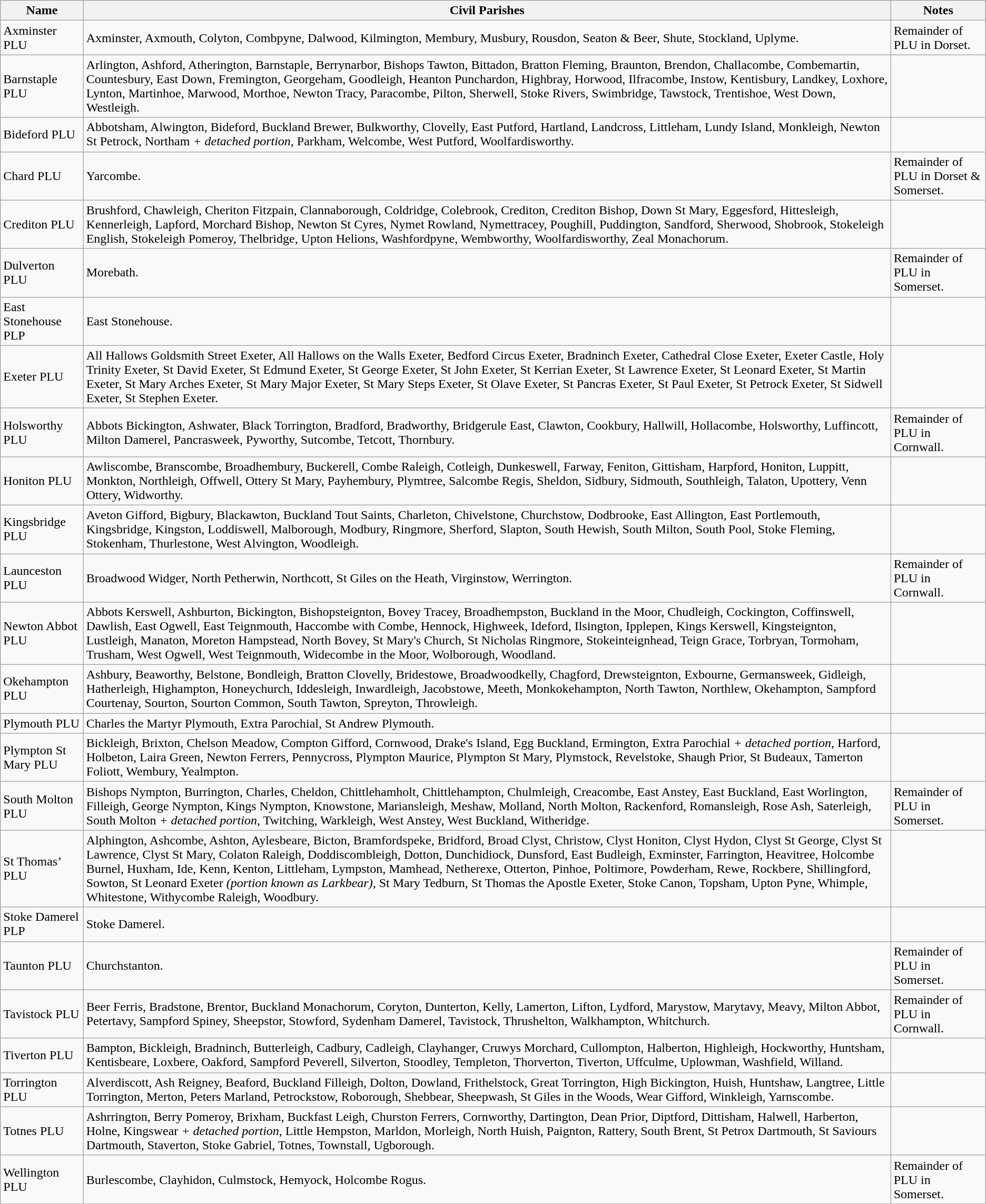<table class="wikitable">
<tr>
<th>Name</th>
<th>Civil Parishes</th>
<th>Notes</th>
</tr>
<tr>
<td>Axminster PLU</td>
<td>Axminster, Axmouth, Colyton, Combpyne, Dalwood, Kilmington, Membury, Musbury, Rousdon, Seaton & Beer, Shute, Stockland, Uplyme.</td>
<td>Remainder of PLU in Dorset.</td>
</tr>
<tr>
<td>Barnstaple PLU</td>
<td>Arlington, Ashford, Atherington, Barnstaple, Berrynarbor, Bishops Tawton, Bittadon, Bratton Fleming, Braunton, Brendon, Challacombe, Combemartin, Countesbury, East Down, Fremington, Georgeham, Goodleigh, Heanton Punchardon, Highbray, Horwood, Ilfracombe, Instow, Kentisbury, Landkey, Loxhore, Lynton, Martinhoe, Marwood, Morthoe, Newton Tracy, Paracombe, Pilton, Sherwell, Stoke Rivers, Swimbridge, Tawstock, Trentishoe, West Down, Westleigh.</td>
<td></td>
</tr>
<tr>
<td>Bideford PLU</td>
<td>Abbotsham, Alwington, Bideford, Buckland Brewer, Bulkworthy, Clovelly, East Putford, Hartland, Landcross, Littleham, Lundy Island, Monkleigh, Newton St Petrock, Northam <em>+ detached portion</em>, Parkham, Welcombe, West Putford, Woolfardisworthy.</td>
<td></td>
</tr>
<tr>
<td>Chard PLU</td>
<td>Yarcombe.</td>
<td>Remainder of PLU in Dorset & Somerset.</td>
</tr>
<tr>
<td>Crediton PLU</td>
<td>Brushford, Chawleigh, Cheriton Fitzpain, Clannaborough, Coldridge, Colebrook, Crediton, Crediton Bishop, Down St Mary, Eggesford, Hittesleigh, Kennerleigh, Lapford, Morchard Bishop, Newton St Cyres, Nymet Rowland, Nymettracey, Poughill, Puddington, Sandford, Sherwood, Shobrook, Stokeleigh English, Stokeleigh Pomeroy, Thelbridge, Upton Helions, Washfordpyne, Wembworthy, Woolfardisworthy, Zeal Monachorum.</td>
<td></td>
</tr>
<tr>
<td>Dulverton PLU</td>
<td>Morebath.</td>
<td>Remainder of PLU in Somerset.</td>
</tr>
<tr>
<td>East Stonehouse PLP</td>
<td>East Stonehouse.</td>
<td></td>
</tr>
<tr>
<td>Exeter PLU</td>
<td>All Hallows Goldsmith Street Exeter, All Hallows on the Walls Exeter, Bedford Circus Exeter, Bradninch Exeter, Cathedral Close Exeter, Exeter Castle, Holy Trinity Exeter, St David Exeter, St Edmund Exeter, St George Exeter, St John Exeter, St Kerrian Exeter, St Lawrence Exeter, St Leonard Exeter, St Martin Exeter, St Mary Arches Exeter, St Mary Major Exeter, St Mary Steps Exeter, St Olave Exeter, St Pancras Exeter, St Paul Exeter, St Petrock Exeter, St Sidwell Exeter, St Stephen Exeter.</td>
<td></td>
</tr>
<tr>
<td>Holsworthy PLU</td>
<td>Abbots Bickington, Ashwater, Black Torrington, Bradford, Bradworthy, Bridgerule East, Clawton, Cookbury, Hallwill, Hollacombe, Holsworthy, Luffincott, Milton Damerel, Pancrasweek, Pyworthy, Sutcombe, Tetcott, Thornbury.</td>
<td>Remainder of PLU in Cornwall.</td>
</tr>
<tr>
<td>Honiton PLU</td>
<td>Awliscombe, Branscombe, Broadhembury, Buckerell, Combe Raleigh, Cotleigh, Dunkeswell, Farway, Feniton, Gittisham, Harpford, Honiton, Luppitt, Monkton, Northleigh, Offwell, Ottery St Mary, Payhembury, Plymtree, Salcombe Regis, Sheldon, Sidbury, Sidmouth, Southleigh, Talaton, Upottery, Venn Ottery, Widworthy.</td>
<td></td>
</tr>
<tr>
<td>Kingsbridge PLU</td>
<td>Aveton Gifford, Bigbury, Blackawton, Buckland Tout Saints, Charleton, Chivelstone, Churchstow, Dodbrooke, East Allington, East Portlemouth, Kingsbridge, Kingston, Loddiswell, Malborough, Modbury, Ringmore, Sherford, Slapton, South Hewish, South Milton, South Pool, Stoke Fleming, Stokenham, Thurlestone, West Alvington, Woodleigh.</td>
<td></td>
</tr>
<tr>
<td>Launceston PLU</td>
<td>Broadwood Widger, North Petherwin, Northcott, St Giles on the Heath, Virginstow, Werrington.</td>
<td>Remainder of PLU in Cornwall.</td>
</tr>
<tr>
<td>Newton Abbot PLU</td>
<td>Abbots Kerswell, Ashburton, Bickington, Bishopsteignton, Bovey Tracey, Broadhempston, Buckland in the Moor, Chudleigh, Cockington, Coffinswell, Dawlish, East Ogwell, East Teignmouth, Haccombe with Combe, Hennock, Highweek, Ideford, Ilsington, Ipplepen, Kings Kerswell, Kingsteignton, Lustleigh, Manaton, Moreton Hampstead, North Bovey, St Mary's Church, St Nicholas Ringmore, Stokeinteignhead, Teign Grace, Torbryan, Tormoham, Trusham, West Ogwell, West Teignmouth, Widecombe in the Moor, Wolborough, Woodland.</td>
<td></td>
</tr>
<tr>
<td>Okehampton PLU</td>
<td>Ashbury, Beaworthy, Belstone, Bondleigh, Bratton Clovelly, Bridestowe, Broadwoodkelly, Chagford, Drewsteignton, Exbourne, Germansweek, Gidleigh, Hatherleigh, Highampton, Honeychurch, Iddesleigh, Inwardleigh, Jacobstowe, Meeth, Monkokehampton, North Tawton, Northlew, Okehampton, Sampford Courtenay, Sourton, Sourton Common, South Tawton, Spreyton, Throwleigh.</td>
<td></td>
</tr>
<tr>
<td>Plymouth PLU</td>
<td>Charles the Martyr Plymouth, Extra Parochial, St Andrew Plymouth.</td>
<td></td>
</tr>
<tr>
<td>Plympton St Mary PLU</td>
<td>Bickleigh, Brixton, Chelson Meadow, Compton Gifford, Cornwood, Drake's Island, Egg Buckland, Ermington, Extra Parochial <em>+ detached portion</em>, Harford, Holbeton, Laira Green, Newton Ferrers, Pennycross, Plympton Maurice, Plympton St Mary, Plymstock, Revelstoke, Shaugh Prior, St Budeaux, Tamerton Foliott, Wembury, Yealmpton.</td>
<td></td>
</tr>
<tr>
<td>South Molton PLU</td>
<td>Bishops Nympton, Burrington, Charles, Cheldon, Chittlehamholt, Chittlehampton, Chulmleigh, Creacombe, East Anstey, East Buckland, East Worlington, Filleigh, George Nympton, Kings Nympton, Knowstone, Mariansleigh, Meshaw, Molland, North Molton, Rackenford, Romansleigh, Rose Ash, Saterleigh, South Molton <em>+ detached portion</em>, Twitching, Warkleigh, West Anstey, West Buckland, Witheridge.</td>
<td>Remainder of PLU in Somerset.</td>
</tr>
<tr>
<td>St Thomas’ PLU</td>
<td>Alphington, Ashcombe, Ashton, Aylesbeare, Bicton, Bramfordspeke, Bridford, Broad Clyst, Christow, Clyst Honiton, Clyst Hydon, Clyst St George, Clyst St Lawrence, Clyst St Mary, Colaton Raleigh, Doddiscombleigh, Dotton, Dunchidiock, Dunsford, East Budleigh, Exminster, Farrington, Heavitree, Holcombe Burnel, Huxham, Ide, Kenn, Kenton, Littleham, Lympston, Mamhead, Netherexe, Otterton, Pinhoe, Poltimore, Powderham, Rewe, Rockbere, Shillingford, Sowton, St Leonard Exeter <em>(portion known as Larkbear)</em>, St Mary Tedburn, St Thomas the Apostle Exeter, Stoke Canon, Topsham, Upton Pyne, Whimple, Whitestone, Withycombe Raleigh, Woodbury.</td>
<td></td>
</tr>
<tr>
<td>Stoke Damerel PLP</td>
<td>Stoke Damerel.</td>
<td></td>
</tr>
<tr>
<td>Taunton PLU</td>
<td>Churchstanton.</td>
<td>Remainder of PLU in Somerset.</td>
</tr>
<tr>
<td>Tavistock PLU</td>
<td>Beer Ferris, Bradstone, Brentor, Buckland Monachorum, Coryton, Dunterton, Kelly, Lamerton, Lifton, Lydford, Marystow, Marytavy, Meavy, Milton Abbot, Petertavy, Sampford Spiney, Sheepstor, Stowford, Sydenham Damerel, Tavistock, Thrushelton, Walkhampton, Whitchurch.</td>
<td>Remainder of PLU in Cornwall.</td>
</tr>
<tr>
<td>Tiverton PLU</td>
<td>Bampton, Bickleigh, Bradninch, Butterleigh, Cadbury, Cadleigh, Clayhanger, Cruwys Morchard, Cullompton, Halberton, Highleigh, Hockworthy, Huntsham, Kentisbeare, Loxbere, Oakford, Sampford Peverell, Silverton, Stoodley, Templeton, Thorverton, Tiverton, Uffculme, Uplowman, Washfield, Willand.</td>
<td></td>
</tr>
<tr>
<td>Torrington PLU</td>
<td>Alverdiscott, Ash Reigney, Beaford, Buckland Filleigh, Dolton, Dowland, Frithelstock, Great Torrington, High Bickington, Huish, Huntshaw, Langtree, Little Torrington, Merton, Peters Marland, Petrockstow, Roborough, Shebbear, Sheepwash, St Giles in the Woods, Wear Gifford, Winkleigh, Yarnscombe.</td>
<td></td>
</tr>
<tr>
<td>Totnes PLU</td>
<td>Ashrrington, Berry Pomeroy, Brixham, Buckfast Leigh, Churston Ferrers, Cornworthy, Dartington, Dean Prior, Diptford, Dittisham, Halwell, Harberton, Holne, Kingswear <em>+ detached portion</em>, Little Hempston, Marldon, Morleigh, North Huish, Paignton, Rattery, South Brent, St Petrox Dartmouth, St Saviours Dartmouth, Staverton, Stoke Gabriel, Totnes, Townstall, Ugborough.</td>
<td></td>
</tr>
<tr>
<td>Wellington PLU</td>
<td>Burlescombe, Clayhidon, Culmstock, Hemyock, Holcombe Rogus.</td>
<td>Remainder of PLU in Somerset.</td>
</tr>
</table>
